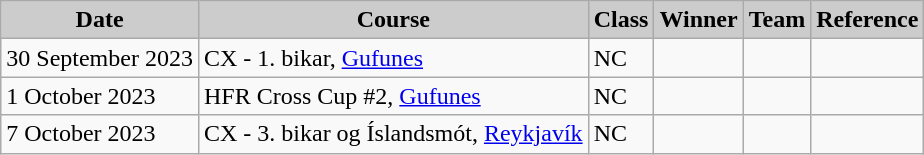<table class="wikitable sortable alternance ">
<tr>
<th scope="col" style="background-color:#CCCCCC;">Date</th>
<th scope="col" style="background-color:#CCCCCC;">Course</th>
<th scope="col" style="background-color:#CCCCCC;">Class</th>
<th scope="col" style="background-color:#CCCCCC;">Winner</th>
<th scope="col" style="background-color:#CCCCCC;">Team</th>
<th scope="col" style="background-color:#CCCCCC;">Reference</th>
</tr>
<tr>
<td>30 September 2023</td>
<td> CX - 1. bikar, <a href='#'>Gufunes</a></td>
<td>NC</td>
<td></td>
<td></td>
<td></td>
</tr>
<tr>
<td>1 October 2023</td>
<td> HFR Cross Cup #2, <a href='#'>Gufunes</a></td>
<td>NC</td>
<td></td>
<td></td>
<td></td>
</tr>
<tr>
<td>7 October 2023</td>
<td> CX - 3. bikar og Íslandsmót, <a href='#'>Reykjavík</a></td>
<td>NC</td>
<td></td>
<td></td>
<td></td>
</tr>
</table>
